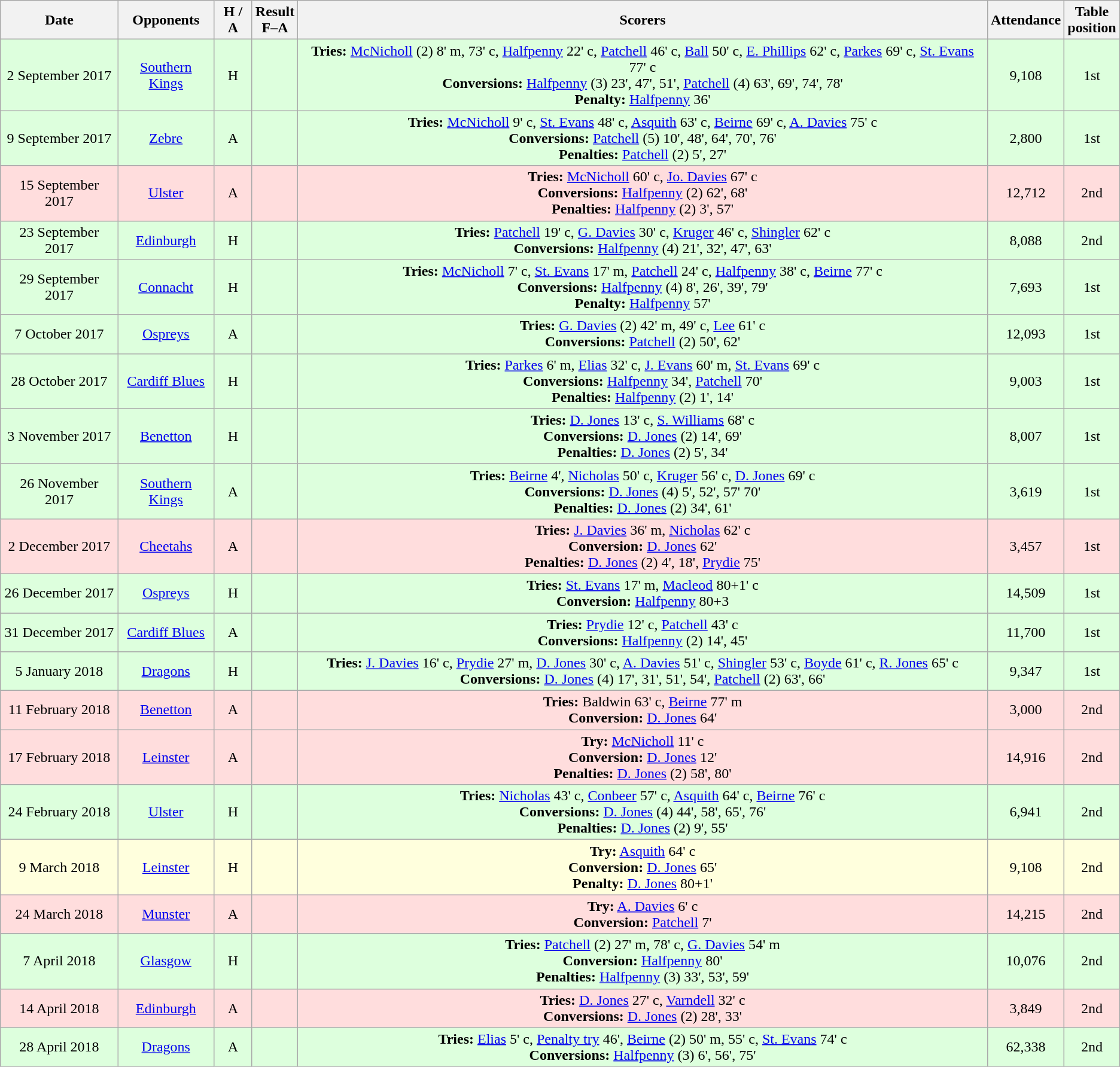<table class="wikitable" style="text-align:center">
<tr>
<th>Date</th>
<th>Opponents</th>
<th>H / A</th>
<th>Result<br>F–A</th>
<th>Scorers</th>
<th>Attendance</th>
<th>Table<br>position</th>
</tr>
<tr bgcolor="ddffdd">
<td>2 September 2017</td>
<td><a href='#'>Southern Kings</a></td>
<td>H</td>
<td></td>
<td><strong>Tries:</strong> <a href='#'>McNicholl</a> (2) 8' m, 73' c, <a href='#'>Halfpenny</a> 22' c, <a href='#'>Patchell</a> 46' c, <a href='#'>Ball</a> 50' c, <a href='#'>E. Phillips</a> 62' c, <a href='#'>Parkes</a> 69' c, <a href='#'>St. Evans</a> 77' c <br><strong>Conversions:</strong> <a href='#'>Halfpenny</a> (3) 23', 47', 51', <a href='#'>Patchell</a> (4) 63', 69', 74', 78'<br><strong>Penalty:</strong> <a href='#'>Halfpenny</a> 36'</td>
<td>9,108</td>
<td>1st</td>
</tr>
<tr bgcolor="ddffdd">
<td>9 September 2017</td>
<td><a href='#'>Zebre</a></td>
<td>A</td>
<td></td>
<td><strong>Tries:</strong> <a href='#'>McNicholl</a> 9' c, <a href='#'>St. Evans</a> 48' c, <a href='#'>Asquith</a> 63' c, <a href='#'>Beirne</a> 69' c, <a href='#'>A. Davies</a> 75' c<br><strong>Conversions:</strong> <a href='#'>Patchell</a> (5) 10', 48', 64', 70', 76'<br><strong>Penalties:</strong> <a href='#'>Patchell</a> (2) 5', 27'</td>
<td>2,800</td>
<td>1st</td>
</tr>
<tr bgcolor="ffdddd">
<td>15 September 2017</td>
<td><a href='#'>Ulster</a></td>
<td>A</td>
<td></td>
<td><strong>Tries:</strong> <a href='#'>McNicholl</a> 60' c, <a href='#'>Jo. Davies</a> 67' c<br><strong>Conversions:</strong> <a href='#'>Halfpenny</a> (2) 62', 68'<br><strong>Penalties:</strong> <a href='#'>Halfpenny</a> (2) 3', 57'</td>
<td>12,712</td>
<td>2nd</td>
</tr>
<tr bgcolor="ddffdd">
<td>23 September 2017</td>
<td><a href='#'>Edinburgh</a></td>
<td>H</td>
<td></td>
<td><strong>Tries:</strong> <a href='#'>Patchell</a> 19' c, <a href='#'>G. Davies</a> 30' c, <a href='#'>Kruger</a> 46' c, <a href='#'>Shingler</a> 62' c<br><strong>Conversions:</strong> <a href='#'>Halfpenny</a> (4) 21', 32', 47', 63'</td>
<td>8,088</td>
<td>2nd</td>
</tr>
<tr bgcolor="ddffdd">
<td>29 September 2017</td>
<td><a href='#'>Connacht</a></td>
<td>H</td>
<td></td>
<td><strong>Tries:</strong> <a href='#'>McNicholl</a> 7' c, <a href='#'>St. Evans</a> 17' m, <a href='#'>Patchell</a> 24' c, <a href='#'>Halfpenny</a> 38' c, <a href='#'>Beirne</a> 77' c<br><strong>Conversions:</strong> <a href='#'>Halfpenny</a> (4) 8', 26', 39', 79'<br><strong>Penalty:</strong> <a href='#'>Halfpenny</a> 57'</td>
<td>7,693</td>
<td>1st</td>
</tr>
<tr bgcolor="ddffdd">
<td>7 October 2017</td>
<td><a href='#'>Ospreys</a></td>
<td>A</td>
<td></td>
<td><strong>Tries:</strong> <a href='#'>G. Davies</a> (2) 42' m, 49' c, <a href='#'>Lee</a> 61' c<br><strong>Conversions:</strong> <a href='#'>Patchell</a> (2) 50', 62'</td>
<td>12,093</td>
<td>1st</td>
</tr>
<tr bgcolor="ddffdd">
<td>28 October 2017</td>
<td><a href='#'>Cardiff Blues</a></td>
<td>H</td>
<td></td>
<td><strong>Tries:</strong> <a href='#'>Parkes</a> 6' m, <a href='#'>Elias</a> 32' c, <a href='#'>J. Evans</a> 60' m, <a href='#'>St. Evans</a> 69' c<br><strong>Conversions:</strong> <a href='#'>Halfpenny</a> 34', <a href='#'>Patchell</a> 70'<br><strong>Penalties:</strong> <a href='#'>Halfpenny</a> (2) 1', 14'</td>
<td>9,003</td>
<td>1st</td>
</tr>
<tr bgcolor="ddffdd">
<td>3 November 2017</td>
<td><a href='#'>Benetton</a></td>
<td>H</td>
<td></td>
<td><strong>Tries:</strong> <a href='#'>D. Jones</a> 13' c, <a href='#'>S. Williams</a> 68' c<br><strong>Conversions:</strong> <a href='#'>D. Jones</a> (2) 14', 69'<br><strong>Penalties:</strong> <a href='#'>D. Jones</a> (2) 5', 34'</td>
<td>8,007</td>
<td>1st</td>
</tr>
<tr bgcolor="ddffdd">
<td>26 November 2017</td>
<td><a href='#'>Southern Kings</a></td>
<td>A</td>
<td></td>
<td><strong>Tries:</strong> <a href='#'>Beirne</a> 4', <a href='#'>Nicholas</a> 50' c, <a href='#'>Kruger</a> 56' c, <a href='#'>D. Jones</a> 69' c<br><strong>Conversions:</strong> <a href='#'>D. Jones</a> (4) 5', 52', 57' 70'<br><strong>Penalties:</strong> <a href='#'>D. Jones</a> (2) 34', 61'</td>
<td>3,619</td>
<td>1st</td>
</tr>
<tr bgcolor="ffdddd">
<td>2 December 2017</td>
<td><a href='#'>Cheetahs</a></td>
<td>A</td>
<td></td>
<td><strong>Tries:</strong> <a href='#'>J. Davies</a> 36' m, <a href='#'>Nicholas</a> 62' c<br><strong>Conversion:</strong> <a href='#'>D. Jones</a> 62'<br><strong>Penalties:</strong> <a href='#'>D. Jones</a> (2) 4', 18', <a href='#'>Prydie</a> 75'</td>
<td>3,457</td>
<td>1st</td>
</tr>
<tr bgcolor="ddffdd">
<td>26 December 2017</td>
<td><a href='#'>Ospreys</a></td>
<td>H</td>
<td></td>
<td><strong>Tries:</strong> <a href='#'>St. Evans</a> 17' m, <a href='#'>Macleod</a> 80+1' c<br><strong>Conversion:</strong> <a href='#'>Halfpenny</a> 80+3</td>
<td>14,509</td>
<td>1st</td>
</tr>
<tr bgcolor="ddffdd">
<td>31 December 2017</td>
<td><a href='#'>Cardiff Blues</a></td>
<td>A</td>
<td></td>
<td><strong>Tries:</strong> <a href='#'>Prydie</a> 12' c, <a href='#'>Patchell</a> 43' c<br><strong>Conversions:</strong> <a href='#'>Halfpenny</a> (2) 14', 45'</td>
<td>11,700</td>
<td>1st</td>
</tr>
<tr bgcolor="ddffdd">
<td>5 January 2018</td>
<td><a href='#'>Dragons</a></td>
<td>H</td>
<td></td>
<td><strong>Tries:</strong> <a href='#'>J. Davies</a> 16' c, <a href='#'>Prydie</a> 27' m, <a href='#'>D. Jones</a> 30' c, <a href='#'>A. Davies</a> 51' c, <a href='#'>Shingler</a> 53' c, <a href='#'>Boyde</a> 61' c, <a href='#'>R. Jones</a> 65' c<br><strong>Conversions:</strong> <a href='#'>D. Jones</a> (4) 17', 31', 51', 54', <a href='#'>Patchell</a> (2) 63', 66'</td>
<td>9,347</td>
<td>1st</td>
</tr>
<tr bgcolor="ffdddd">
<td>11 February 2018</td>
<td><a href='#'>Benetton</a></td>
<td>A</td>
<td></td>
<td><strong>Tries:</strong> Baldwin 63' c, <a href='#'>Beirne</a> 77' m<br><strong>Conversion:</strong> <a href='#'>D. Jones</a> 64'</td>
<td>3,000</td>
<td>2nd</td>
</tr>
<tr bgcolor="ffdddd">
<td>17 February 2018</td>
<td><a href='#'>Leinster</a></td>
<td>A</td>
<td></td>
<td><strong>Try:</strong> <a href='#'>McNicholl</a> 11' c<br><strong>Conversion:</strong> <a href='#'>D. Jones</a> 12'<br><strong>Penalties:</strong> <a href='#'>D. Jones</a> (2) 58', 80'</td>
<td>14,916</td>
<td>2nd</td>
</tr>
<tr bgcolor="ddffdd">
<td>24 February 2018</td>
<td><a href='#'>Ulster</a></td>
<td>H</td>
<td></td>
<td><strong>Tries:</strong> <a href='#'>Nicholas</a> 43' c, <a href='#'>Conbeer</a> 57' c, <a href='#'>Asquith</a> 64' c, <a href='#'>Beirne</a> 76' c<br><strong>Conversions:</strong> <a href='#'>D. Jones</a> (4) 44', 58', 65', 76'<br><strong>Penalties:</strong> <a href='#'>D. Jones</a> (2) 9', 55'</td>
<td>6,941</td>
<td>2nd</td>
</tr>
<tr bgcolor="ffffdd">
<td>9 March 2018</td>
<td><a href='#'>Leinster</a></td>
<td>H</td>
<td></td>
<td><strong>Try:</strong> <a href='#'>Asquith</a> 64' c<br><strong>Conversion:</strong> <a href='#'>D. Jones</a> 65'<br><strong>Penalty:</strong> <a href='#'>D. Jones</a> 80+1'</td>
<td>9,108</td>
<td>2nd</td>
</tr>
<tr bgcolor="ffdddd">
<td>24 March 2018</td>
<td><a href='#'>Munster</a></td>
<td>A</td>
<td></td>
<td><strong>Try:</strong> <a href='#'>A. Davies</a> 6' c <br> <strong>Conversion:</strong> <a href='#'>Patchell</a> 7'</td>
<td>14,215</td>
<td>2nd</td>
</tr>
<tr bgcolor="ddffdd">
<td>7 April 2018</td>
<td><a href='#'>Glasgow</a></td>
<td>H</td>
<td></td>
<td><strong>Tries:</strong> <a href='#'>Patchell</a> (2) 27' m, 78' c, <a href='#'>G. Davies</a> 54' m <br> <strong>Conversion:</strong> <a href='#'>Halfpenny</a> 80' <br> <strong>Penalties:</strong> <a href='#'>Halfpenny</a> (3) 33', 53', 59'</td>
<td>10,076</td>
<td>2nd</td>
</tr>
<tr bgcolor="ffdddd">
<td>14 April 2018</td>
<td><a href='#'>Edinburgh</a></td>
<td>A</td>
<td></td>
<td><strong>Tries:</strong> <a href='#'>D. Jones</a> 27' c, <a href='#'>Varndell</a> 32' c <br> <strong>Conversions: </strong><a href='#'>D. Jones</a> (2) 28', 33'</td>
<td>3,849</td>
<td>2nd</td>
</tr>
<tr bgcolor="ddffdd">
<td>28 April 2018</td>
<td><a href='#'>Dragons</a></td>
<td>A</td>
<td></td>
<td><strong>Tries:</strong> <a href='#'>Elias</a> 5' c, <a href='#'>Penalty try</a> 46', <a href='#'>Beirne</a> (2) 50' m, 55' c, <a href='#'>St. Evans</a> 74' c <br> <strong>Conversions:</strong> <a href='#'>Halfpenny</a> (3) 6', 56', 75'</td>
<td>62,338</td>
<td>2nd</td>
</tr>
</table>
